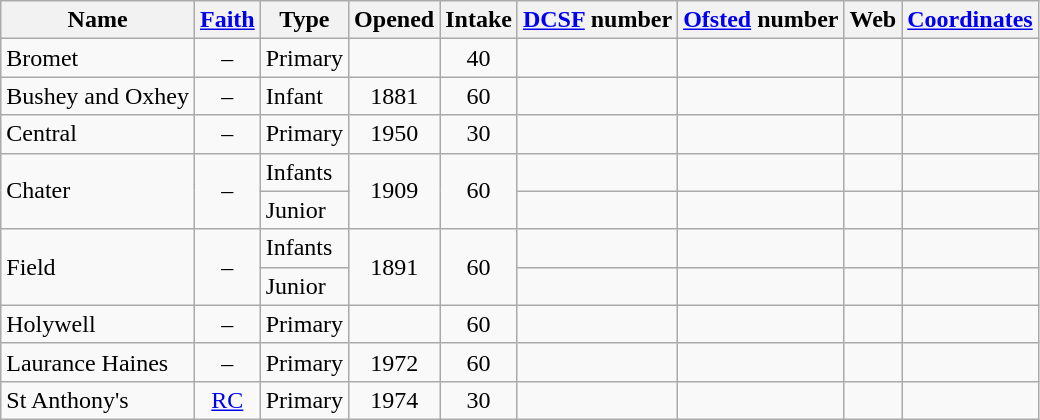<table class="wikitable" style="text-align:center">
<tr>
<th>Name</th>
<th><a href='#'>Faith</a></th>
<th>Type</th>
<th>Opened</th>
<th>Intake</th>
<th><a href='#'>DCSF</a> number</th>
<th><a href='#'>Ofsted</a> number</th>
<th>Web</th>
<th><a href='#'>Coordinates</a></th>
</tr>
<tr>
<td align="left">Bromet</td>
<td>–</td>
<td align="left">Primary</td>
<td></td>
<td>40</td>
<td></td>
<td></td>
<td></td>
<td></td>
</tr>
<tr>
<td align="left">Bushey and Oxhey</td>
<td>–</td>
<td align="left">Infant</td>
<td>1881</td>
<td>60</td>
<td></td>
<td></td>
<td></td>
<td></td>
</tr>
<tr>
<td align="left">Central</td>
<td>–</td>
<td align="left">Primary</td>
<td>1950</td>
<td>30</td>
<td></td>
<td></td>
<td></td>
<td></td>
</tr>
<tr>
<td rowspan="2" align="left">Chater</td>
<td rowspan="2">–</td>
<td align="left">Infants</td>
<td rowspan="2">1909</td>
<td rowspan="2">60</td>
<td></td>
<td></td>
<td></td>
<td></td>
</tr>
<tr>
<td align="left">Junior</td>
<td></td>
<td></td>
<td></td>
<td></td>
</tr>
<tr>
<td rowspan="2" align="left">Field</td>
<td rowspan="2">–</td>
<td align="left">Infants</td>
<td rowspan="2">1891</td>
<td rowspan="2">60</td>
<td></td>
<td></td>
<td></td>
<td></td>
</tr>
<tr>
<td align="left">Junior</td>
<td></td>
<td></td>
<td></td>
<td></td>
</tr>
<tr>
<td align="left">Holywell</td>
<td>–</td>
<td align="left">Primary</td>
<td></td>
<td>60</td>
<td></td>
<td></td>
<td></td>
<td></td>
</tr>
<tr>
<td align="left">Laurance Haines</td>
<td>–</td>
<td align="left">Primary</td>
<td>1972</td>
<td>60</td>
<td></td>
<td></td>
<td></td>
<td></td>
</tr>
<tr>
<td align="left">St Anthony's</td>
<td><a href='#'>RC</a></td>
<td align="left">Primary</td>
<td>1974</td>
<td>30</td>
<td></td>
<td></td>
<td></td>
<td></td>
</tr>
</table>
